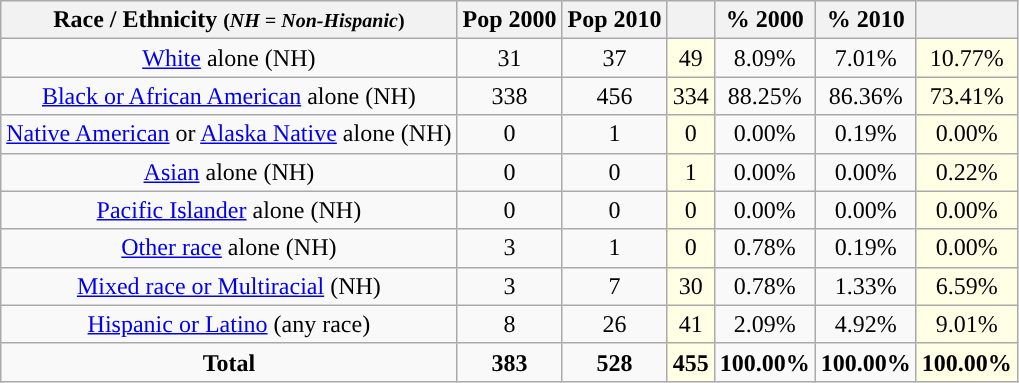<table class="wikitable" style="text-align:center;">
<tr>
<th>Race / Ethnicity <small>(<em>NH = Non-Hispanic</em>)</small></th>
<th>Pop 2000</th>
<th>Pop 2010</th>
<th></th>
<th>% 2000</th>
<th>% 2010</th>
<th></th>
</tr>
<tr>
<td><a href='#'>White</a> alone (NH)</td>
<td>31</td>
<td>37</td>
<td style='background: #ffffe6;'>49</td>
<td>8.09%</td>
<td>7.01%</td>
<td style='background: #ffffe6;'>10.77%</td>
</tr>
<tr>
<td><a href='#'>Black or African American</a> alone (NH)</td>
<td>338</td>
<td>456</td>
<td style='background: #ffffe6;'>334</td>
<td>88.25%</td>
<td>86.36%</td>
<td style='background: #ffffe6;'>73.41%</td>
</tr>
<tr>
<td><a href='#'>Native American</a> or <a href='#'>Alaska Native</a> alone (NH)</td>
<td>0</td>
<td>1</td>
<td style='background: #ffffe6;'>0</td>
<td>0.00%</td>
<td>0.19%</td>
<td style='background: #ffffe6;'>0.00%</td>
</tr>
<tr>
<td><a href='#'>Asian</a> alone (NH)</td>
<td>0</td>
<td>0</td>
<td style='background: #ffffe6;'>1</td>
<td>0.00%</td>
<td>0.00%</td>
<td style='background: #ffffe6;'>0.22%</td>
</tr>
<tr>
<td><a href='#'>Pacific Islander</a> alone (NH)</td>
<td>0</td>
<td>0</td>
<td style='background: #ffffe6;'>0</td>
<td>0.00%</td>
<td>0.00%</td>
<td style='background: #ffffe6;'>0.00%</td>
</tr>
<tr>
<td><a href='#'>Other race</a> alone (NH)</td>
<td>3</td>
<td>1</td>
<td style='background: #ffffe6;'>0</td>
<td>0.78%</td>
<td>0.19%</td>
<td style='background: #ffffe6;'>0.00%</td>
</tr>
<tr>
<td><a href='#'>Mixed race or Multiracial</a> (NH)</td>
<td>3</td>
<td>7</td>
<td style='background: #ffffe6;'>30</td>
<td>0.78%</td>
<td>1.33%</td>
<td style='background: #ffffe6;'>6.59%</td>
</tr>
<tr>
<td><a href='#'>Hispanic or Latino</a> (any race)</td>
<td>8</td>
<td>26</td>
<td style='background: #ffffe6;'>41</td>
<td>2.09%</td>
<td>4.92%</td>
<td style='background: #ffffe6;'>9.01%</td>
</tr>
<tr>
<td><strong>Total</strong></td>
<td><strong>383</strong></td>
<td><strong>528</strong></td>
<td style='background: #ffffe6;'><strong>455</strong></td>
<td><strong>100.00%</strong></td>
<td><strong>100.00%</strong></td>
<td style='background: #ffffe6;'><strong>100.00%</strong></td>
</tr>
</table>
